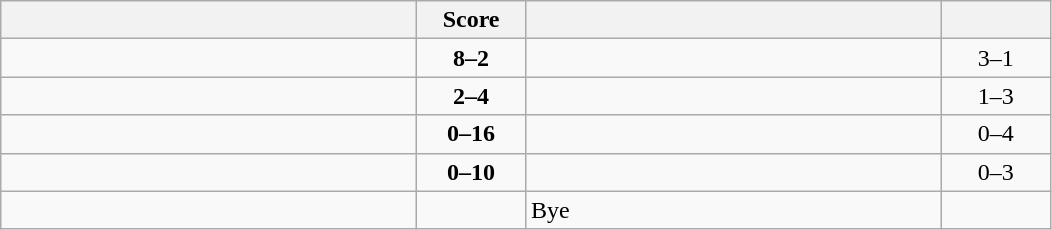<table class="wikitable" style="text-align: center; ">
<tr>
<th align="right" width="270"></th>
<th width="65">Score</th>
<th align="left" width="270"></th>
<th width="65"></th>
</tr>
<tr>
<td align="left"><strong></strong></td>
<td><strong>8–2</strong></td>
<td align="left"></td>
<td>3–1 <strong></strong></td>
</tr>
<tr>
<td align="left"></td>
<td><strong>2–4</strong></td>
<td align="left"><strong></strong></td>
<td>1–3 <strong></strong></td>
</tr>
<tr>
<td align="left"></td>
<td><strong>0–16</strong></td>
<td align="left"><strong></strong></td>
<td>0–4 <strong></strong></td>
</tr>
<tr>
<td align="left"></td>
<td><strong>0–10</strong></td>
<td align="left"><strong></strong></td>
<td>0–3 <strong></strong></td>
</tr>
<tr>
<td align="left"><strong></strong></td>
<td></td>
<td align="left">Bye</td>
<td></td>
</tr>
</table>
